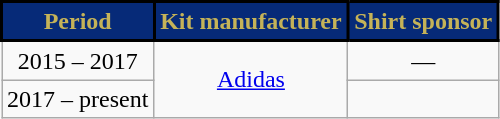<table class="wikitable" style="text-align:center;margin-left:1em;float:center">
<tr>
<th style="background:#062A78; color:#C5B358; border:2px solid #000000;">Period</th>
<th style="background:#062A78; color:#C5B358; border:2px solid #000000;">Kit manufacturer</th>
<th style="background:#062A78; color:#C5B358; border:2px solid #000000;">Shirt sponsor</th>
</tr>
<tr>
<td>2015 – 2017</td>
<td rowspan="2"><a href='#'>Adidas</a></td>
<td>—</td>
</tr>
<tr>
<td>2017 – present</td>
<td></td>
</tr>
</table>
